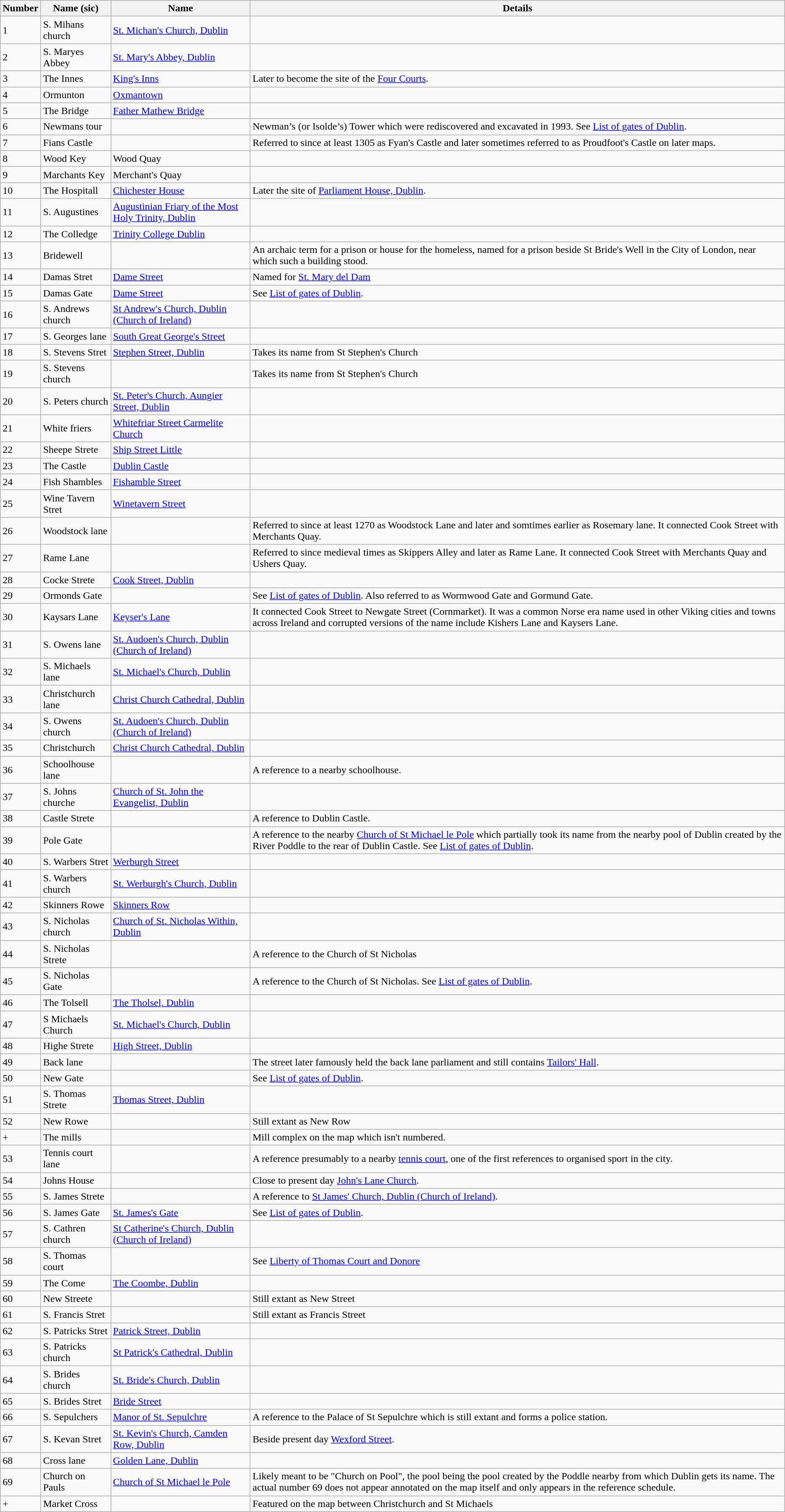<table class="wikitable sortable">
<tr>
<th>Number</th>
<th>Name (sic)</th>
<th>Name</th>
<th>Details</th>
</tr>
<tr>
<td>1</td>
<td>S. Mihans church</td>
<td><a href='#'>St. Michan's Church, Dublin</a></td>
<td></td>
</tr>
<tr>
<td>2</td>
<td>S. Maryes Abbey</td>
<td><a href='#'>St. Mary's Abbey, Dublin</a></td>
<td></td>
</tr>
<tr>
<td>3</td>
<td>The Innes</td>
<td><a href='#'>King's Inns</a></td>
<td>Later to become the site of the <a href='#'>Four Courts</a>.</td>
</tr>
<tr>
<td>4</td>
<td>Ormunton</td>
<td><a href='#'>Oxmantown</a></td>
<td></td>
</tr>
<tr>
<td>5</td>
<td>The Bridge</td>
<td><a href='#'>Father Mathew Bridge</a></td>
<td></td>
</tr>
<tr>
<td>6</td>
<td>Newmans tour</td>
<td></td>
<td>Newman’s (or Isolde’s) Tower which were rediscovered and excavated in 1993. See <a href='#'>List of gates of Dublin</a>.</td>
</tr>
<tr>
<td>7</td>
<td>Fians Castle</td>
<td></td>
<td>Referred to since at least 1305 as Fyan's Castle and later sometimes referred to as Proudfoot's Castle on later maps.</td>
</tr>
<tr>
<td>8</td>
<td>Wood Key</td>
<td>Wood Quay</td>
<td></td>
</tr>
<tr>
<td>9</td>
<td>Marchants Key</td>
<td>Merchant's Quay</td>
<td></td>
</tr>
<tr>
<td>10</td>
<td>The Hospitall</td>
<td><a href='#'>Chichester House</a></td>
<td>Later the site of <a href='#'>Parliament House, Dublin</a>.</td>
</tr>
<tr>
<td>11</td>
<td>S. Augustines</td>
<td><a href='#'>Augustinian Friary of the Most Holy Trinity, Dublin</a></td>
<td></td>
</tr>
<tr>
<td>12</td>
<td>The Colledge</td>
<td><a href='#'>Trinity College Dublin</a></td>
<td></td>
</tr>
<tr>
<td>13</td>
<td>Bridewell</td>
<td></td>
<td>An archaic term for a prison or house for the homeless, named for a prison beside St Bride's Well in the City of London, near which such a building stood.</td>
</tr>
<tr>
<td>14</td>
<td>Damas Stret</td>
<td><a href='#'>Dame Street</a></td>
<td>Named for <a href='#'>St. Mary del Dam</a></td>
</tr>
<tr>
<td>15</td>
<td>Damas Gate</td>
<td><a href='#'>Dame Street</a></td>
<td>See <a href='#'>List of gates of Dublin</a>.</td>
</tr>
<tr>
<td>16</td>
<td>S. Andrews church</td>
<td><a href='#'>St Andrew's Church, Dublin (Church of Ireland)</a></td>
<td></td>
</tr>
<tr>
<td>17</td>
<td>S. Georges lane</td>
<td><a href='#'>South Great George's Street</a></td>
<td></td>
</tr>
<tr>
<td>18</td>
<td>S. Stevens Stret</td>
<td><a href='#'>Stephen Street, Dublin</a></td>
<td>Takes its name from St Stephen's Church</td>
</tr>
<tr>
<td>19</td>
<td>S. Stevens church</td>
<td></td>
<td>Takes its name from St Stephen's Church</td>
</tr>
<tr>
<td>20</td>
<td>S. Peters church</td>
<td><a href='#'>St. Peter's Church, Aungier Street, Dublin</a></td>
<td></td>
</tr>
<tr>
<td>21</td>
<td>White friers</td>
<td><a href='#'>Whitefriar Street Carmelite Church</a></td>
<td></td>
</tr>
<tr>
<td>22</td>
<td>Sheepe Strete</td>
<td><a href='#'>Ship Street Little</a></td>
<td></td>
</tr>
<tr>
<td>23</td>
<td>The Castle</td>
<td><a href='#'>Dublin Castle</a></td>
<td></td>
</tr>
<tr>
<td>24</td>
<td>Fish Shambles</td>
<td><a href='#'>Fishamble Street</a></td>
<td></td>
</tr>
<tr>
<td>25</td>
<td>Wine Tavern Stret</td>
<td><a href='#'>Winetavern Street</a></td>
<td></td>
</tr>
<tr>
<td>26</td>
<td>Woodstock lane</td>
<td></td>
<td>Referred to since at least 1270 as Woodstock Lane and later and somtimes earlier as Rosemary lane. It connected Cook Street with Merchants Quay.</td>
</tr>
<tr>
<td>27</td>
<td>Rame Lane</td>
<td></td>
<td>Referred to since medieval times as Skippers Alley and later as Rame Lane. It connected Cook Street with Merchants Quay and Ushers Quay.</td>
</tr>
<tr>
<td>28</td>
<td>Cocke Strete</td>
<td><a href='#'>Cook Street, Dublin</a></td>
<td></td>
</tr>
<tr>
<td>29</td>
<td>Ormonds Gate</td>
<td></td>
<td>See <a href='#'>List of gates of Dublin</a>. Also referred to as Wormwood Gate and Gormund Gate.</td>
</tr>
<tr>
<td>30</td>
<td>Kaysars Lane</td>
<td><a href='#'>Keyser's Lane</a></td>
<td>It connected Cook Street to Newgate Street (Cornmarket). It was a common Norse era name used in other Viking cities and towns across Ireland and corrupted versions of the name include Kishers Lane and Kaysers Lane.</td>
</tr>
<tr>
<td>31</td>
<td>S. Owens lane</td>
<td><a href='#'>St. Audoen's Church, Dublin (Church of Ireland)</a></td>
<td></td>
</tr>
<tr>
<td>32</td>
<td>S. Michaels lane</td>
<td><a href='#'>St. Michael's Church, Dublin</a></td>
<td></td>
</tr>
<tr>
<td>33</td>
<td>Christchurch lane</td>
<td><a href='#'>Christ Church Cathedral, Dublin</a></td>
<td></td>
</tr>
<tr>
<td>34</td>
<td>S. Owens church</td>
<td><a href='#'>St. Audoen's Church, Dublin (Church of Ireland)</a></td>
<td></td>
</tr>
<tr>
<td>35</td>
<td>Christchurch</td>
<td><a href='#'>Christ Church Cathedral, Dublin</a></td>
<td></td>
</tr>
<tr>
<td>36</td>
<td>Schoolhouse lane</td>
<td></td>
<td>A reference to a nearby schoolhouse.</td>
</tr>
<tr>
<td>37</td>
<td>S. Johns churche</td>
<td><a href='#'>Church of St. John the Evangelist, Dublin</a></td>
<td></td>
</tr>
<tr>
<td>38</td>
<td>Castle Strete</td>
<td></td>
<td>A reference to Dublin Castle.</td>
</tr>
<tr>
<td>39</td>
<td>Pole Gate</td>
<td></td>
<td>A reference to the nearby <a href='#'>Church of St Michael le Pole</a> which partially took its name from the nearby pool of Dublin created by the River Poddle to the rear of Dublin Castle. See <a href='#'>List of gates of Dublin</a>.</td>
</tr>
<tr>
<td>40</td>
<td>S. Warbers Stret</td>
<td><a href='#'>Werburgh Street</a></td>
<td></td>
</tr>
<tr>
<td>41</td>
<td>S. Warbers church</td>
<td><a href='#'>St. Werburgh's Church, Dublin</a></td>
<td></td>
</tr>
<tr>
<td>42</td>
<td>Skinners Rowe</td>
<td><a href='#'>Skinners Row</a></td>
<td></td>
</tr>
<tr>
<td>43</td>
<td>S. Nicholas church</td>
<td><a href='#'>Church of St. Nicholas Within, Dublin</a></td>
<td></td>
</tr>
<tr>
<td>44</td>
<td>S. Nicholas Strete</td>
<td></td>
<td>A reference to the Church of St Nicholas</td>
</tr>
<tr>
<td>45</td>
<td>S. Nicholas Gate</td>
<td></td>
<td>A reference to the Church of St Nicholas. See <a href='#'>List of gates of Dublin</a>.</td>
</tr>
<tr>
<td>46</td>
<td>The Tolsell</td>
<td><a href='#'>The Tholsel, Dublin</a></td>
<td></td>
</tr>
<tr>
<td>47</td>
<td>S Michaels Church</td>
<td><a href='#'>St. Michael's Church, Dublin</a></td>
<td></td>
</tr>
<tr>
<td>48</td>
<td>Highe Strete</td>
<td><a href='#'>High Street, Dublin</a></td>
<td></td>
</tr>
<tr>
<td>49</td>
<td>Back lane</td>
<td></td>
<td>The street later famously held the back lane parliament and still contains <a href='#'>Tailors' Hall</a>.</td>
</tr>
<tr>
<td>50</td>
<td>New Gate</td>
<td></td>
<td>See <a href='#'>List of gates of Dublin</a>.</td>
</tr>
<tr>
<td>51</td>
<td>S. Thomas Strete</td>
<td><a href='#'>Thomas Street, Dublin</a></td>
<td></td>
</tr>
<tr>
<td>52</td>
<td>New Rowe</td>
<td></td>
<td>Still extant as New Row</td>
</tr>
<tr>
<td>+</td>
<td>The mills</td>
<td></td>
<td>Mill complex on the map which isn't numbered.</td>
</tr>
<tr>
<td>53</td>
<td>Tennis court lane</td>
<td></td>
<td>A reference presumably to a nearby <a href='#'>tennis court</a>, one of the first references to organised sport in the city.</td>
</tr>
<tr>
<td>54</td>
<td>Johns House</td>
<td></td>
<td>Close to present day <a href='#'>John's Lane Church</a>.</td>
</tr>
<tr>
<td>55</td>
<td>S. James Strete</td>
<td></td>
<td>A reference to <a href='#'>St James' Church, Dublin (Church of Ireland)</a>.</td>
</tr>
<tr>
<td>56</td>
<td>S. James Gate</td>
<td><a href='#'>St. James's Gate</a></td>
<td>See <a href='#'>List of gates of Dublin</a>.</td>
</tr>
<tr>
<td>57</td>
<td>S. Cathren church</td>
<td><a href='#'>St Catherine's Church, Dublin (Church of Ireland)</a></td>
<td></td>
</tr>
<tr>
<td>58</td>
<td>S. Thomas court</td>
<td></td>
<td>See <a href='#'>Liberty of Thomas Court and Donore</a></td>
</tr>
<tr>
<td>59</td>
<td>The Come</td>
<td><a href='#'>The Coombe, Dublin</a></td>
<td></td>
</tr>
<tr>
<td>60</td>
<td>New Streete</td>
<td></td>
<td>Still extant as New Street</td>
</tr>
<tr>
<td>61</td>
<td>S. Francis Stret</td>
<td></td>
<td>Still extant as Francis Street</td>
</tr>
<tr>
<td>62</td>
<td>S. Patricks Stret</td>
<td><a href='#'>Patrick Street, Dublin</a></td>
<td></td>
</tr>
<tr>
<td>63</td>
<td>S. Patricks church</td>
<td><a href='#'>St Patrick's Cathedral, Dublin</a></td>
<td></td>
</tr>
<tr>
<td>64</td>
<td>S. Brides church</td>
<td><a href='#'>St. Bride's Church, Dublin</a></td>
<td></td>
</tr>
<tr>
<td>65</td>
<td>S. Brides Stret</td>
<td><a href='#'>Bride Street</a></td>
<td></td>
</tr>
<tr>
<td>66</td>
<td>S. Sepulchers</td>
<td><a href='#'>Manor of St. Sepulchre</a></td>
<td>A reference to the Palace of St Sepulchre which is still extant and forms a police station.</td>
</tr>
<tr>
<td>67</td>
<td>S. Kevan Stret</td>
<td><a href='#'>St. Kevin's Church, Camden Row, Dublin</a></td>
<td>Beside present day <a href='#'>Wexford Street</a>.</td>
</tr>
<tr>
<td>68</td>
<td>Cross lane</td>
<td><a href='#'>Golden Lane, Dublin</a></td>
<td></td>
</tr>
<tr>
<td>69</td>
<td>Church on Pauls</td>
<td><a href='#'>Church of St Michael le Pole</a></td>
<td>Likely meant to be "Church on Pool", the pool being the pool created by the Poddle nearby from which Dublin gets its name. The actual number 69 does not appear annotated on the map itself and only appears in the reference schedule.</td>
</tr>
<tr>
<td>+</td>
<td>Market Cross</td>
<td></td>
<td>Featured on the map between Christchurch and St Michaels</td>
</tr>
</table>
